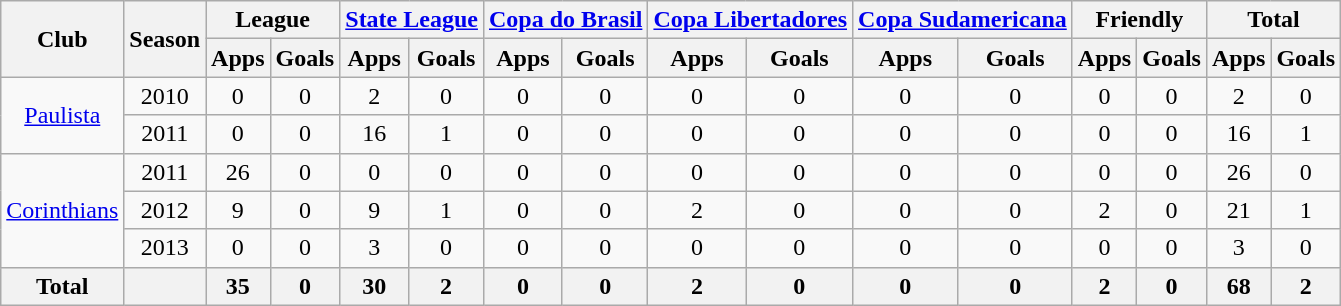<table class="wikitable" style="text-align: center;">
<tr>
<th rowspan="2">Club</th>
<th rowspan="2">Season</th>
<th colspan="2">League</th>
<th colspan="2"><a href='#'>State League</a></th>
<th colspan="2"><a href='#'>Copa do Brasil</a></th>
<th colspan="2"><a href='#'>Copa Libertadores</a></th>
<th colspan="2"><a href='#'>Copa Sudamericana</a></th>
<th colspan="2">Friendly</th>
<th colspan="2">Total</th>
</tr>
<tr>
<th>Apps</th>
<th>Goals</th>
<th>Apps</th>
<th>Goals</th>
<th>Apps</th>
<th>Goals</th>
<th>Apps</th>
<th>Goals</th>
<th>Apps</th>
<th>Goals</th>
<th>Apps</th>
<th>Goals</th>
<th>Apps</th>
<th>Goals</th>
</tr>
<tr>
<td rowspan="2" valign="center"><a href='#'>Paulista</a></td>
<td>2010</td>
<td>0</td>
<td>0</td>
<td>2</td>
<td>0</td>
<td>0</td>
<td>0</td>
<td>0</td>
<td>0</td>
<td>0</td>
<td>0</td>
<td>0</td>
<td>0</td>
<td>2</td>
<td>0</td>
</tr>
<tr>
<td>2011</td>
<td>0</td>
<td>0</td>
<td>16</td>
<td>1</td>
<td>0</td>
<td>0</td>
<td>0</td>
<td>0</td>
<td>0</td>
<td>0</td>
<td>0</td>
<td>0</td>
<td>16</td>
<td>1</td>
</tr>
<tr>
<td rowspan="3" valign="center"><a href='#'>Corinthians</a></td>
<td>2011</td>
<td>26</td>
<td>0</td>
<td>0</td>
<td>0</td>
<td>0</td>
<td>0</td>
<td>0</td>
<td>0</td>
<td>0</td>
<td>0</td>
<td>0</td>
<td>0</td>
<td>26</td>
<td>0</td>
</tr>
<tr>
<td>2012</td>
<td>9</td>
<td>0</td>
<td>9</td>
<td>1</td>
<td>0</td>
<td>0</td>
<td>2</td>
<td>0</td>
<td>0</td>
<td>0</td>
<td>2</td>
<td>0</td>
<td>21</td>
<td>1</td>
</tr>
<tr>
<td>2013</td>
<td>0</td>
<td>0</td>
<td>3</td>
<td>0</td>
<td>0</td>
<td>0</td>
<td>0</td>
<td>0</td>
<td>0</td>
<td>0</td>
<td>0</td>
<td>0</td>
<td>3</td>
<td>0</td>
</tr>
<tr>
<th colspan="1"><strong>Total</strong></th>
<th></th>
<th>35</th>
<th>0</th>
<th>30</th>
<th>2</th>
<th>0</th>
<th>0</th>
<th>2</th>
<th>0</th>
<th>0</th>
<th>0</th>
<th>2</th>
<th>0</th>
<th>68</th>
<th>2</th>
</tr>
</table>
